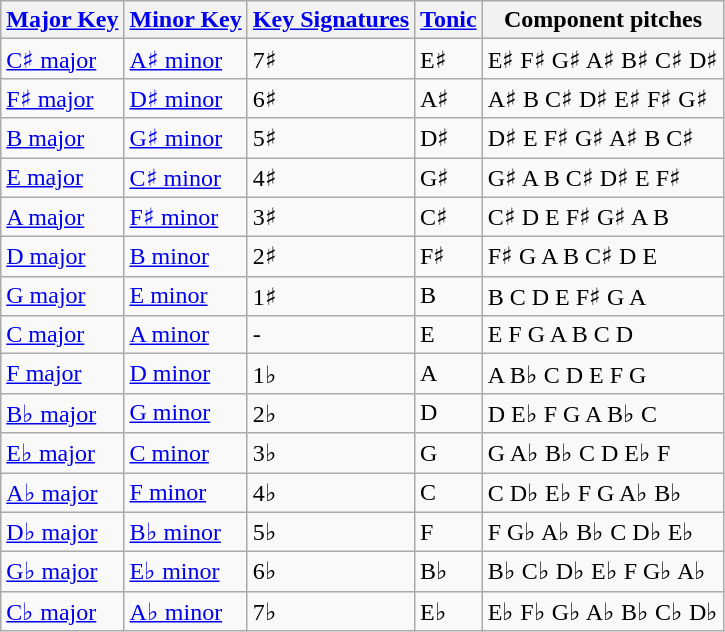<table class="wikitable">
<tr>
<th><a href='#'>Major Key</a></th>
<th><a href='#'>Minor Key</a></th>
<th><a href='#'>Key Signatures</a></th>
<th><a href='#'>Tonic</a></th>
<th>Component pitches</th>
</tr>
<tr>
<td><a href='#'>C♯ major</a></td>
<td><a href='#'>A♯ minor</a></td>
<td>7♯</td>
<td>E♯</td>
<td>E♯ F♯ G♯ A♯ B♯ C♯ D♯</td>
</tr>
<tr>
<td><a href='#'>F♯ major</a></td>
<td><a href='#'>D♯ minor</a></td>
<td>6♯</td>
<td>A♯</td>
<td>A♯ B C♯ D♯ E♯ F♯ G♯</td>
</tr>
<tr>
<td><a href='#'>B major</a></td>
<td><a href='#'>G♯ minor</a></td>
<td>5♯</td>
<td>D♯</td>
<td>D♯ E F♯ G♯ A♯ B C♯</td>
</tr>
<tr>
<td><a href='#'>E major</a></td>
<td><a href='#'>C♯ minor</a></td>
<td>4♯</td>
<td>G♯</td>
<td>G♯ A B C♯ D♯ E F♯</td>
</tr>
<tr>
<td><a href='#'>A major</a></td>
<td><a href='#'>F♯ minor</a></td>
<td>3♯</td>
<td>C♯</td>
<td>C♯ D E F♯ G♯ A B</td>
</tr>
<tr>
<td><a href='#'>D major</a></td>
<td><a href='#'>B minor</a></td>
<td>2♯</td>
<td>F♯</td>
<td>F♯ G A B C♯ D E</td>
</tr>
<tr>
<td><a href='#'>G major</a></td>
<td><a href='#'>E minor</a></td>
<td>1♯</td>
<td>B</td>
<td>B C D E F♯ G A</td>
</tr>
<tr>
<td><a href='#'>C major</a></td>
<td><a href='#'>A minor</a></td>
<td>-</td>
<td>E</td>
<td>E F G A B C D</td>
</tr>
<tr>
<td><a href='#'>F major</a></td>
<td><a href='#'>D minor</a></td>
<td>1♭</td>
<td>A</td>
<td>A B♭ C D E F G</td>
</tr>
<tr>
<td><a href='#'>B♭ major</a></td>
<td><a href='#'>G minor</a></td>
<td>2♭</td>
<td>D</td>
<td>D E♭ F G A B♭ C</td>
</tr>
<tr>
<td><a href='#'>E♭ major</a></td>
<td><a href='#'>C minor</a></td>
<td>3♭</td>
<td>G</td>
<td>G A♭ B♭ C D E♭ F</td>
</tr>
<tr>
<td><a href='#'>A♭ major</a></td>
<td><a href='#'>F minor</a></td>
<td>4♭</td>
<td>C</td>
<td>C D♭ E♭ F G A♭ B♭</td>
</tr>
<tr>
<td><a href='#'>D♭ major</a></td>
<td><a href='#'>B♭ minor</a></td>
<td>5♭</td>
<td>F</td>
<td>F G♭ A♭ B♭ C D♭ E♭</td>
</tr>
<tr>
<td><a href='#'>G♭ major</a></td>
<td><a href='#'>E♭ minor</a></td>
<td>6♭</td>
<td>B♭</td>
<td>B♭ C♭ D♭ E♭ F G♭ A♭</td>
</tr>
<tr>
<td><a href='#'>C♭ major</a></td>
<td><a href='#'>A♭ minor</a></td>
<td>7♭</td>
<td>E♭</td>
<td>E♭ F♭ G♭ A♭ B♭ C♭ D♭</td>
</tr>
</table>
